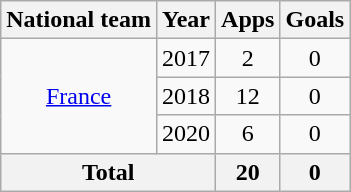<table class=wikitable style="text-align: center;">
<tr>
<th>National team</th>
<th>Year</th>
<th>Apps</th>
<th>Goals</th>
</tr>
<tr>
<td rowspan=3><a href='#'>France</a></td>
<td>2017</td>
<td>2</td>
<td>0</td>
</tr>
<tr>
<td>2018</td>
<td>12</td>
<td>0</td>
</tr>
<tr>
<td>2020</td>
<td>6</td>
<td>0</td>
</tr>
<tr>
<th colspan=2>Total</th>
<th>20</th>
<th>0</th>
</tr>
</table>
